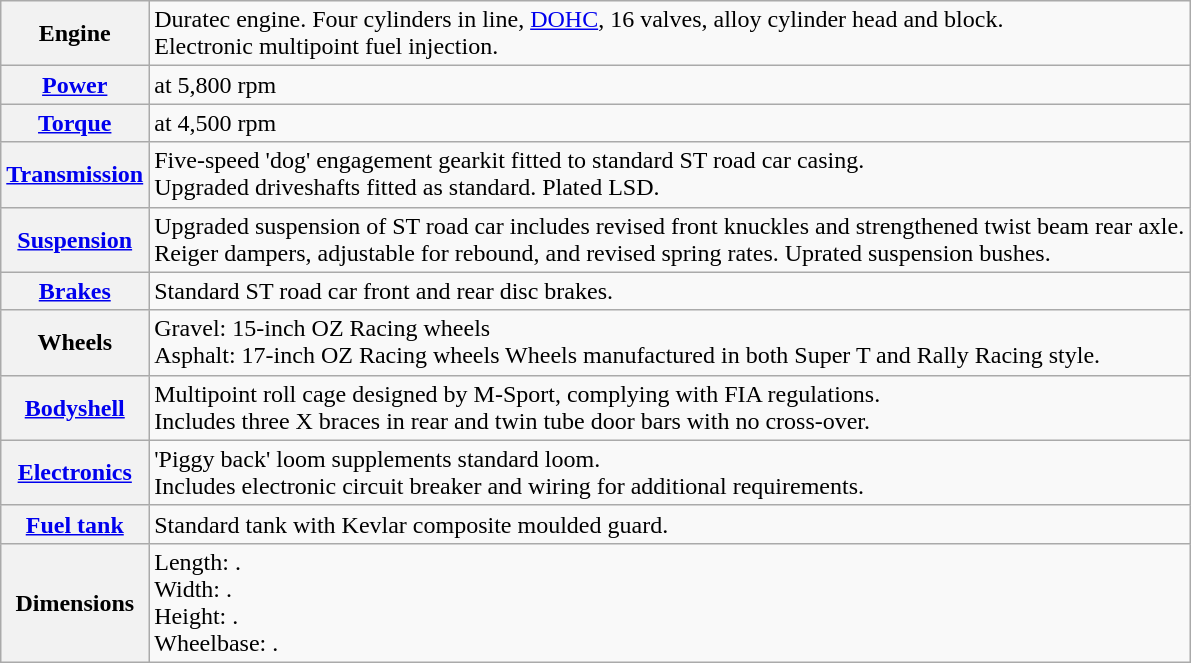<table class="wikitable">
<tr>
<th>Engine</th>
<td> Duratec engine. Four cylinders in line, <a href='#'>DOHC</a>, 16 valves, alloy cylinder head and block.<br>Electronic multipoint fuel injection.</td>
</tr>
<tr>
<th><a href='#'>Power</a></th>
<td> at 5,800 rpm</td>
</tr>
<tr>
<th><a href='#'>Torque</a></th>
<td> at 4,500 rpm</td>
</tr>
<tr>
<th><a href='#'>Transmission</a></th>
<td>Five-speed 'dog' engagement gearkit fitted to standard ST road car casing.<br>Upgraded driveshafts fitted as standard. Plated LSD.</td>
</tr>
<tr>
<th><a href='#'>Suspension</a></th>
<td>Upgraded suspension of ST road car includes revised front knuckles and strengthened twist beam rear axle.<br>Reiger dampers, adjustable for rebound, and revised spring rates. Uprated suspension bushes.</td>
</tr>
<tr>
<th><a href='#'>Brakes</a></th>
<td>Standard ST road car front and rear disc brakes.</td>
</tr>
<tr>
<th>Wheels</th>
<td>Gravel: 15-inch OZ Racing wheels<br>Asphalt: 17-inch OZ Racing wheels
Wheels manufactured in both Super T and Rally Racing style.</td>
</tr>
<tr>
<th><a href='#'>Bodyshell</a></th>
<td>Multipoint roll cage designed by M-Sport, complying with FIA regulations.<br>Includes three X braces in rear and twin tube door bars with no cross-over.</td>
</tr>
<tr>
<th><a href='#'>Electronics</a></th>
<td>'Piggy back' loom supplements standard loom.<br>Includes electronic circuit breaker and wiring for additional requirements.</td>
</tr>
<tr>
<th><a href='#'>Fuel tank</a></th>
<td>Standard  tank with Kevlar composite moulded guard.</td>
</tr>
<tr>
<th>Dimensions</th>
<td>Length: .<br>Width: .<br>Height: .<br>Wheelbase: .</td>
</tr>
</table>
